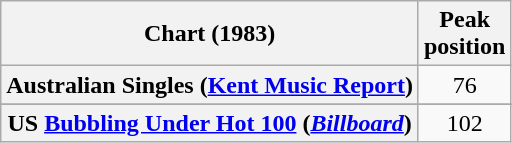<table class="wikitable sortable plainrowheaders" style="text-align:center">
<tr>
<th>Chart (1983)</th>
<th>Peak<br>position</th>
</tr>
<tr>
<th scope="row">Australian Singles (<a href='#'>Kent Music Report</a>)</th>
<td align="center">76</td>
</tr>
<tr>
</tr>
<tr>
<th scope="row">US <a href='#'>Bubbling Under Hot 100</a> (<a href='#'><em>Billboard</em></a>)</th>
<td align="center">102</td>
</tr>
</table>
